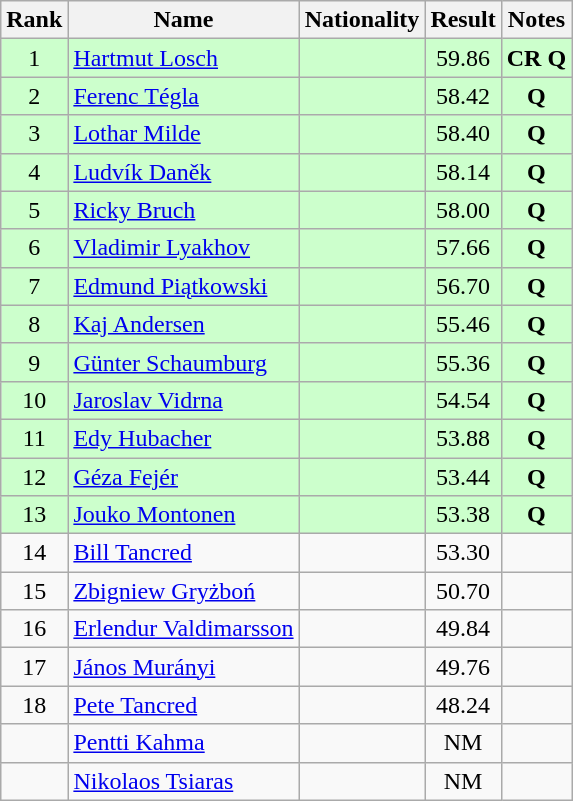<table class="wikitable sortable" style="text-align:center">
<tr>
<th>Rank</th>
<th>Name</th>
<th>Nationality</th>
<th>Result</th>
<th>Notes</th>
</tr>
<tr bgcolor=ccffcc>
<td>1</td>
<td align=left><a href='#'>Hartmut Losch</a></td>
<td align=left></td>
<td>59.86</td>
<td><strong>CR Q</strong></td>
</tr>
<tr bgcolor=ccffcc>
<td>2</td>
<td align=left><a href='#'>Ferenc Tégla</a></td>
<td align=left></td>
<td>58.42</td>
<td><strong>Q</strong></td>
</tr>
<tr bgcolor=ccffcc>
<td>3</td>
<td align=left><a href='#'>Lothar Milde</a></td>
<td align=left></td>
<td>58.40</td>
<td><strong>Q</strong></td>
</tr>
<tr bgcolor=ccffcc>
<td>4</td>
<td align=left><a href='#'>Ludvík Daněk</a></td>
<td align=left></td>
<td>58.14</td>
<td><strong>Q</strong></td>
</tr>
<tr bgcolor=ccffcc>
<td>5</td>
<td align=left><a href='#'>Ricky Bruch</a></td>
<td align=left></td>
<td>58.00</td>
<td><strong>Q</strong></td>
</tr>
<tr bgcolor=ccffcc>
<td>6</td>
<td align=left><a href='#'>Vladimir Lyakhov</a></td>
<td align=left></td>
<td>57.66</td>
<td><strong>Q</strong></td>
</tr>
<tr bgcolor=ccffcc>
<td>7</td>
<td align=left><a href='#'>Edmund Piątkowski</a></td>
<td align=left></td>
<td>56.70</td>
<td><strong>Q</strong></td>
</tr>
<tr bgcolor=ccffcc>
<td>8</td>
<td align=left><a href='#'>Kaj Andersen</a></td>
<td align=left></td>
<td>55.46</td>
<td><strong>Q</strong></td>
</tr>
<tr bgcolor=ccffcc>
<td>9</td>
<td align=left><a href='#'>Günter Schaumburg</a></td>
<td align=left></td>
<td>55.36</td>
<td><strong>Q</strong></td>
</tr>
<tr bgcolor=ccffcc>
<td>10</td>
<td align=left><a href='#'>Jaroslav Vidrna</a></td>
<td align=left></td>
<td>54.54</td>
<td><strong>Q</strong></td>
</tr>
<tr bgcolor=ccffcc>
<td>11</td>
<td align=left><a href='#'>Edy Hubacher</a></td>
<td align=left></td>
<td>53.88</td>
<td><strong>Q</strong></td>
</tr>
<tr bgcolor=ccffcc>
<td>12</td>
<td align=left><a href='#'>Géza Fejér</a></td>
<td align=left></td>
<td>53.44</td>
<td><strong>Q</strong></td>
</tr>
<tr bgcolor=ccffcc>
<td>13</td>
<td align=left><a href='#'>Jouko Montonen</a></td>
<td align=left></td>
<td>53.38</td>
<td><strong>Q</strong></td>
</tr>
<tr>
<td>14</td>
<td align=left><a href='#'>Bill Tancred</a></td>
<td align=left></td>
<td>53.30</td>
<td></td>
</tr>
<tr>
<td>15</td>
<td align=left><a href='#'>Zbigniew Gryżboń</a></td>
<td align=left></td>
<td>50.70</td>
<td></td>
</tr>
<tr>
<td>16</td>
<td align=left><a href='#'>Erlendur Valdimarsson</a></td>
<td align=left></td>
<td>49.84</td>
<td></td>
</tr>
<tr>
<td>17</td>
<td align=left><a href='#'>János Murányi</a></td>
<td align=left></td>
<td>49.76</td>
<td></td>
</tr>
<tr>
<td>18</td>
<td align=left><a href='#'>Pete Tancred</a></td>
<td align=left></td>
<td>48.24</td>
<td></td>
</tr>
<tr>
<td></td>
<td align=left><a href='#'>Pentti Kahma</a></td>
<td align=left></td>
<td>NM</td>
<td></td>
</tr>
<tr>
<td></td>
<td align=left><a href='#'>Nikolaos Tsiaras</a></td>
<td align=left></td>
<td>NM</td>
<td></td>
</tr>
</table>
